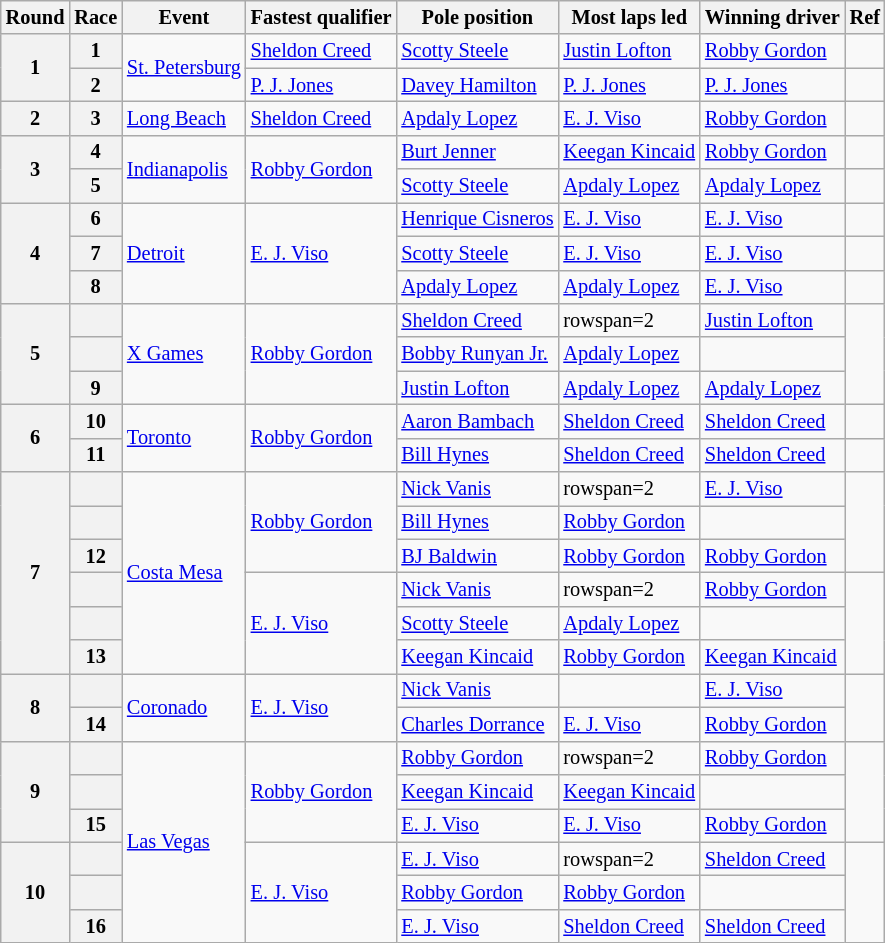<table class="wikitable" style="font-size: 85%;">
<tr>
<th>Round</th>
<th>Race</th>
<th>Event</th>
<th>Fastest qualifier</th>
<th>Pole position</th>
<th>Most laps led</th>
<th>Winning driver</th>
<th>Ref</th>
</tr>
<tr>
<th rowspan=2>1</th>
<th>1</th>
<td rowspan=2><a href='#'>St. Petersburg</a></td>
<td> <a href='#'>Sheldon Creed</a></td>
<td> <a href='#'>Scotty Steele</a></td>
<td> <a href='#'>Justin Lofton</a></td>
<td> <a href='#'>Robby Gordon</a></td>
<td></td>
</tr>
<tr>
<th>2</th>
<td> <a href='#'>P. J. Jones</a></td>
<td> <a href='#'>Davey Hamilton</a></td>
<td> <a href='#'>P. J. Jones</a></td>
<td> <a href='#'>P. J. Jones</a></td>
<td></td>
</tr>
<tr>
<th>2</th>
<th>3</th>
<td><a href='#'>Long Beach</a></td>
<td> <a href='#'>Sheldon Creed</a></td>
<td> <a href='#'>Apdaly Lopez</a></td>
<td> <a href='#'>E. J. Viso</a></td>
<td> <a href='#'>Robby Gordon</a></td>
<td></td>
</tr>
<tr>
<th rowspan=2>3</th>
<th>4</th>
<td rowspan=2><a href='#'>Indianapolis</a></td>
<td rowspan=2> <a href='#'>Robby Gordon</a></td>
<td> <a href='#'>Burt Jenner</a></td>
<td> <a href='#'>Keegan Kincaid</a></td>
<td> <a href='#'>Robby Gordon</a></td>
<td></td>
</tr>
<tr>
<th>5</th>
<td> <a href='#'>Scotty Steele</a></td>
<td> <a href='#'>Apdaly Lopez</a></td>
<td> <a href='#'>Apdaly Lopez</a></td>
<td></td>
</tr>
<tr>
<th rowspan=3>4</th>
<th>6</th>
<td rowspan=3><a href='#'>Detroit</a></td>
<td rowspan=3> <a href='#'>E. J. Viso</a></td>
<td> <a href='#'>Henrique Cisneros</a></td>
<td> <a href='#'>E. J. Viso</a></td>
<td> <a href='#'>E. J. Viso</a></td>
<td></td>
</tr>
<tr>
<th>7</th>
<td> <a href='#'>Scotty Steele</a></td>
<td> <a href='#'>E. J. Viso</a></td>
<td> <a href='#'>E. J. Viso</a></td>
<td></td>
</tr>
<tr>
<th>8</th>
<td> <a href='#'>Apdaly Lopez</a></td>
<td> <a href='#'>Apdaly Lopez</a></td>
<td> <a href='#'>E. J. Viso</a></td>
<td></td>
</tr>
<tr>
<th rowspan=3>5</th>
<th></th>
<td rowspan=3><a href='#'>X Games</a></td>
<td rowspan=3> <a href='#'>Robby Gordon</a></td>
<td> <a href='#'>Sheldon Creed</a></td>
<td>rowspan=2 </td>
<td> <a href='#'>Justin Lofton</a></td>
<td rowspan=3></td>
</tr>
<tr>
<th></th>
<td> <a href='#'>Bobby Runyan Jr.</a></td>
<td> <a href='#'>Apdaly Lopez</a></td>
</tr>
<tr>
<th>9</th>
<td> <a href='#'>Justin Lofton</a></td>
<td> <a href='#'>Apdaly Lopez</a></td>
<td> <a href='#'>Apdaly Lopez</a></td>
</tr>
<tr>
<th rowspan=2>6</th>
<th>10</th>
<td rowspan=2><a href='#'>Toronto</a></td>
<td rowspan=2> <a href='#'>Robby Gordon</a></td>
<td> <a href='#'>Aaron Bambach</a></td>
<td> <a href='#'>Sheldon Creed</a></td>
<td> <a href='#'>Sheldon Creed</a></td>
<td></td>
</tr>
<tr>
<th>11</th>
<td> <a href='#'>Bill Hynes</a></td>
<td> <a href='#'>Sheldon Creed</a></td>
<td> <a href='#'>Sheldon Creed</a></td>
<td></td>
</tr>
<tr>
<th rowspan=6>7</th>
<th></th>
<td rowspan=6><a href='#'>Costa Mesa</a></td>
<td rowspan=3> <a href='#'>Robby Gordon</a></td>
<td> <a href='#'>Nick Vanis</a></td>
<td>rowspan=2 </td>
<td> <a href='#'>E. J. Viso</a></td>
<td rowspan=3></td>
</tr>
<tr>
<th></th>
<td> <a href='#'>Bill Hynes</a></td>
<td> <a href='#'>Robby Gordon</a></td>
</tr>
<tr>
<th>12</th>
<td> <a href='#'>BJ Baldwin</a></td>
<td> <a href='#'>Robby Gordon</a></td>
<td> <a href='#'>Robby Gordon</a></td>
</tr>
<tr>
<th></th>
<td rowspan=3> <a href='#'>E. J. Viso</a></td>
<td> <a href='#'>Nick Vanis</a></td>
<td>rowspan=2 </td>
<td> <a href='#'>Robby Gordon</a></td>
<td rowspan=3></td>
</tr>
<tr>
<th></th>
<td> <a href='#'>Scotty Steele</a></td>
<td> <a href='#'>Apdaly Lopez</a></td>
</tr>
<tr>
<th>13</th>
<td> <a href='#'>Keegan Kincaid</a></td>
<td> <a href='#'>Robby Gordon</a></td>
<td> <a href='#'>Keegan Kincaid</a></td>
</tr>
<tr>
<th rowspan=2>8</th>
<th></th>
<td rowspan=2><a href='#'>Coronado</a></td>
<td rowspan=2> <a href='#'>E. J. Viso</a></td>
<td> <a href='#'>Nick Vanis</a></td>
<td></td>
<td> <a href='#'>E. J. Viso</a></td>
<td rowspan=2></td>
</tr>
<tr>
<th>14</th>
<td> <a href='#'>Charles Dorrance</a></td>
<td> <a href='#'>E. J. Viso</a></td>
<td> <a href='#'>Robby Gordon</a></td>
</tr>
<tr>
<th rowspan=3>9</th>
<th></th>
<td rowspan=6><a href='#'>Las Vegas</a></td>
<td rowspan=3> <a href='#'>Robby Gordon</a></td>
<td> <a href='#'>Robby Gordon</a></td>
<td>rowspan=2 </td>
<td> <a href='#'>Robby Gordon</a></td>
<td rowspan=3></td>
</tr>
<tr>
<th></th>
<td> <a href='#'>Keegan Kincaid</a></td>
<td> <a href='#'>Keegan Kincaid</a></td>
</tr>
<tr>
<th>15</th>
<td> <a href='#'>E. J. Viso</a></td>
<td> <a href='#'>E. J. Viso</a></td>
<td> <a href='#'>Robby Gordon</a></td>
</tr>
<tr>
<th rowspan=3>10</th>
<th></th>
<td rowspan=3> <a href='#'>E. J. Viso</a></td>
<td> <a href='#'>E. J. Viso</a></td>
<td>rowspan=2 </td>
<td> <a href='#'>Sheldon Creed</a></td>
<td rowspan=3></td>
</tr>
<tr>
<th></th>
<td> <a href='#'>Robby Gordon</a></td>
<td> <a href='#'>Robby Gordon</a></td>
</tr>
<tr>
<th>16</th>
<td> <a href='#'>E. J. Viso</a></td>
<td> <a href='#'>Sheldon Creed</a></td>
<td> <a href='#'>Sheldon Creed</a></td>
</tr>
</table>
